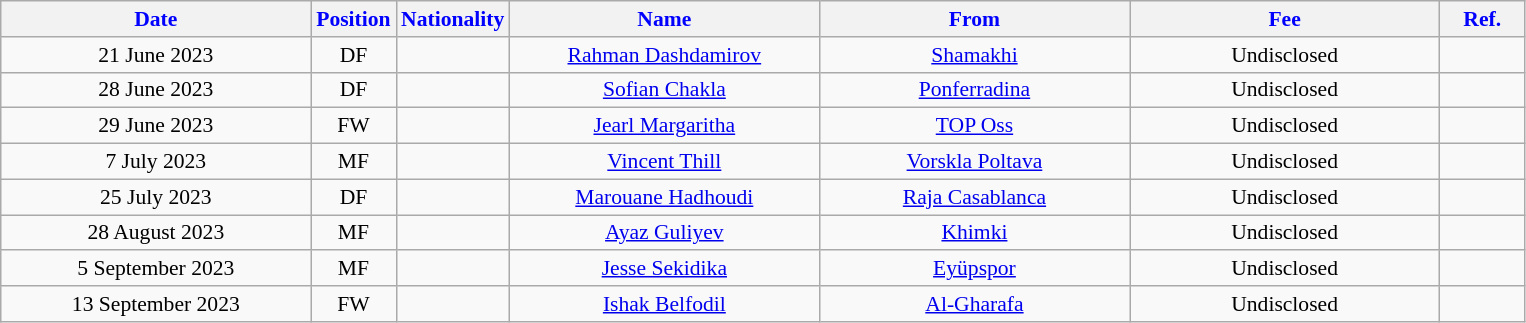<table class="wikitable"  style="text-align:center; font-size:90%; ">
<tr>
<th style="background:#white; color:blue; width:200px;">Date</th>
<th style="background:#white; color:blue; width:50px;">Position</th>
<th style="background:#white; color:blue; width:50px;">Nationality</th>
<th style="background:#white; color:blue; width:200px;">Name</th>
<th style="background:#white; color:blue; width:200px;">From</th>
<th style="background:#white; color:blue; width:200px;">Fee</th>
<th style="background:#white; color:blue; width:50px;">Ref.</th>
</tr>
<tr>
<td>21 June 2023</td>
<td>DF</td>
<td></td>
<td><a href='#'>Rahman Dashdamirov</a></td>
<td><a href='#'>Shamakhi</a></td>
<td>Undisclosed</td>
<td></td>
</tr>
<tr>
<td>28 June 2023</td>
<td>DF</td>
<td></td>
<td><a href='#'>Sofian Chakla</a></td>
<td><a href='#'>Ponferradina</a></td>
<td>Undisclosed</td>
<td></td>
</tr>
<tr>
<td>29 June 2023</td>
<td>FW</td>
<td></td>
<td><a href='#'>Jearl Margaritha</a></td>
<td><a href='#'>TOP Oss</a></td>
<td>Undisclosed</td>
<td></td>
</tr>
<tr>
<td>7 July 2023</td>
<td>MF</td>
<td></td>
<td><a href='#'>Vincent Thill</a></td>
<td><a href='#'>Vorskla Poltava</a></td>
<td>Undisclosed</td>
<td></td>
</tr>
<tr>
<td>25 July 2023</td>
<td>DF</td>
<td></td>
<td><a href='#'>Marouane Hadhoudi</a></td>
<td><a href='#'>Raja Casablanca</a></td>
<td>Undisclosed</td>
<td></td>
</tr>
<tr>
<td>28 August 2023</td>
<td>MF</td>
<td></td>
<td><a href='#'>Ayaz Guliyev</a></td>
<td><a href='#'>Khimki</a></td>
<td>Undisclosed</td>
<td></td>
</tr>
<tr>
<td>5 September 2023</td>
<td>MF</td>
<td></td>
<td><a href='#'>Jesse Sekidika</a></td>
<td><a href='#'>Eyüpspor</a></td>
<td>Undisclosed</td>
<td></td>
</tr>
<tr>
<td>13 September 2023</td>
<td>FW</td>
<td></td>
<td><a href='#'>Ishak Belfodil</a></td>
<td><a href='#'>Al-Gharafa</a></td>
<td>Undisclosed</td>
<td></td>
</tr>
</table>
